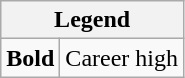<table class="wikitable mw-collapsible mw-collapsed">
<tr>
<th colspan="2">Legend</th>
</tr>
<tr>
<td><strong>Bold</strong></td>
<td>Career high</td>
</tr>
</table>
